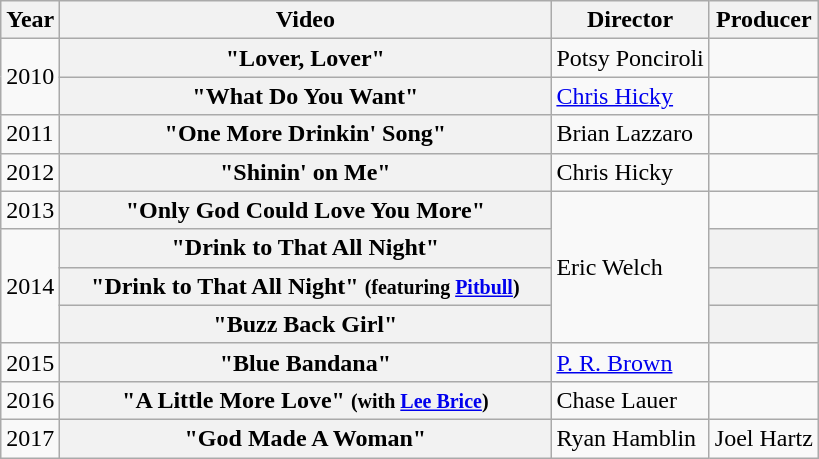<table class="wikitable plainrowheaders">
<tr>
<th>Year</th>
<th style="width:20em;">Video</th>
<th>Director</th>
<th>Producer</th>
</tr>
<tr>
<td rowspan="2">2010</td>
<th scope="row">"Lover, Lover"</th>
<td>Potsy Ponciroli</td>
<td></td>
</tr>
<tr>
<th scope="row">"What Do You Want"</th>
<td><a href='#'>Chris Hicky</a></td>
<td></td>
</tr>
<tr>
<td>2011</td>
<th scope="row">"One More Drinkin' Song"</th>
<td>Brian Lazzaro</td>
<td></td>
</tr>
<tr>
<td>2012</td>
<th scope="row">"Shinin' on Me"</th>
<td>Chris Hicky</td>
<td></td>
</tr>
<tr>
<td>2013</td>
<th scope="row">"Only God Could Love You More"</th>
<td rowspan="4">Eric Welch</td>
<td></td>
</tr>
<tr>
<td rowspan="3">2014</td>
<th scope="row">"Drink to That All Night"</th>
<th></th>
</tr>
<tr>
<th scope="row">"Drink to That All Night" <small>(featuring <a href='#'>Pitbull</a>)</small></th>
<th></th>
</tr>
<tr>
<th scope="row">"Buzz Back Girl"</th>
<th></th>
</tr>
<tr>
<td>2015</td>
<th scope="row">"Blue Bandana"</th>
<td><a href='#'>P. R. Brown</a></td>
<td></td>
</tr>
<tr>
<td>2016</td>
<th scope="row">"A Little More Love" <small>(with <a href='#'>Lee Brice</a>)</small></th>
<td>Chase Lauer</td>
<td></td>
</tr>
<tr>
<td>2017</td>
<th scope="row">"God Made A Woman"</th>
<td>Ryan Hamblin</td>
<td>Joel Hartz</td>
</tr>
</table>
